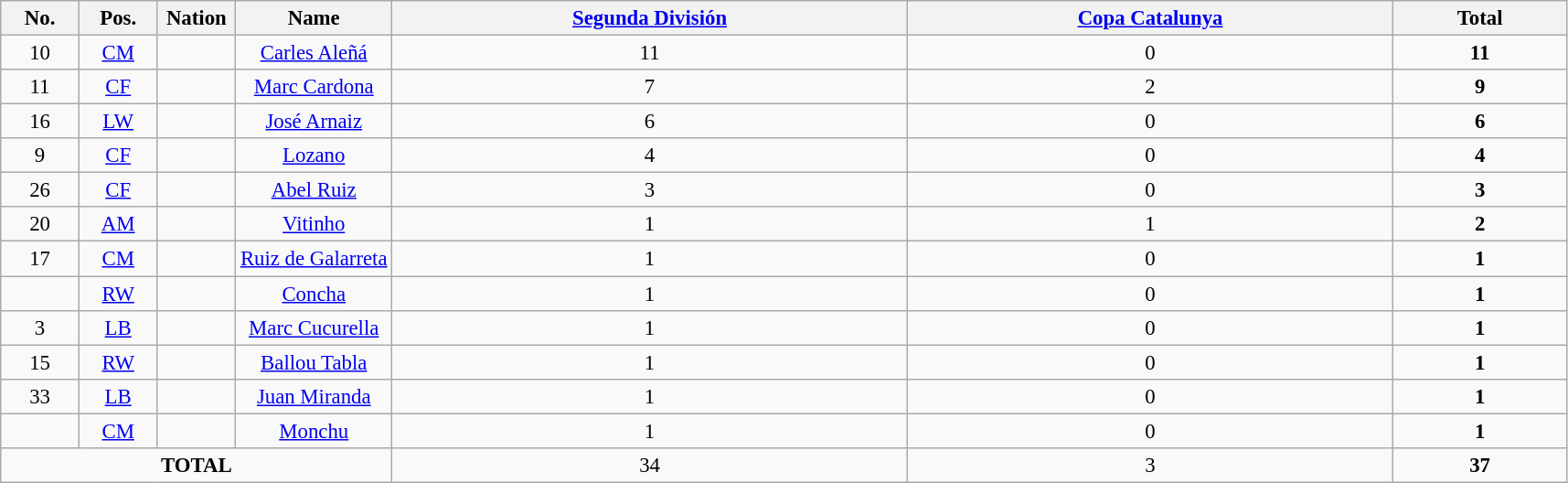<table class="wikitable sortable" style="font-size: 95%; text-align: center;">
<tr>
<th width="5%">No.</th>
<th width="5%">Pos.</th>
<th width="5%">Nation</th>
<th width="10%">Name</th>
<th><a href='#'>Segunda División</a></th>
<th><a href='#'>Copa Catalunya</a></th>
<th>Total</th>
</tr>
<tr>
<td>10</td>
<td><a href='#'>CM</a></td>
<td></td>
<td><a href='#'>Carles Aleñá</a></td>
<td>11</td>
<td>0</td>
<td><strong>11</strong> </td>
</tr>
<tr>
<td>11</td>
<td><a href='#'>CF</a></td>
<td></td>
<td><a href='#'>Marc Cardona</a></td>
<td>7</td>
<td>2</td>
<td><strong>9</strong> </td>
</tr>
<tr>
<td>16</td>
<td><a href='#'>LW</a></td>
<td></td>
<td><a href='#'>José Arnaiz</a></td>
<td>6</td>
<td>0</td>
<td><strong>6</strong> </td>
</tr>
<tr>
<td>9</td>
<td><a href='#'>CF</a></td>
<td></td>
<td><a href='#'>Lozano</a></td>
<td>4</td>
<td>0</td>
<td><strong>4</strong> </td>
</tr>
<tr>
<td>26</td>
<td><a href='#'>CF</a></td>
<td></td>
<td><a href='#'>Abel Ruiz</a></td>
<td>3</td>
<td>0</td>
<td><strong>3</strong> </td>
</tr>
<tr>
<td>20</td>
<td><a href='#'>AM</a></td>
<td></td>
<td><a href='#'>Vitinho</a></td>
<td>1 </td>
<td>1</td>
<td><strong>2</strong> </td>
</tr>
<tr>
<td>17</td>
<td><a href='#'>CM</a></td>
<td></td>
<td><a href='#'>Ruiz de Galarreta</a></td>
<td>1</td>
<td>0</td>
<td><strong>1</strong> </td>
</tr>
<tr>
<td></td>
<td><a href='#'>RW</a></td>
<td></td>
<td><a href='#'>Concha</a></td>
<td>1</td>
<td>0</td>
<td><strong>1</strong> </td>
</tr>
<tr>
<td>3</td>
<td><a href='#'>LB</a></td>
<td></td>
<td><a href='#'>Marc Cucurella</a></td>
<td>1 </td>
<td>0</td>
<td><strong>1</strong> </td>
</tr>
<tr>
<td>15</td>
<td><a href='#'>RW</a></td>
<td></td>
<td><a href='#'>Ballou Tabla</a></td>
<td>1 </td>
<td>0</td>
<td><strong>1</strong> </td>
</tr>
<tr>
<td>33</td>
<td><a href='#'>LB</a></td>
<td></td>
<td><a href='#'>Juan Miranda</a></td>
<td>1 </td>
<td>0</td>
<td><strong>1</strong> </td>
</tr>
<tr>
<td></td>
<td><a href='#'>CM</a></td>
<td></td>
<td><a href='#'>Monchu</a></td>
<td>1 </td>
<td>0</td>
<td><strong>1</strong> </td>
</tr>
<tr>
<td colspan=4><strong>TOTAL</strong></td>
<td>34 </td>
<td>3 </td>
<td><strong>37</strong> </td>
</tr>
</table>
